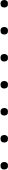<table>
<tr>
<td><br><ul><li></li><li></li><li></li><li></li><li></li><li></li><li></li></ul></td>
</tr>
</table>
